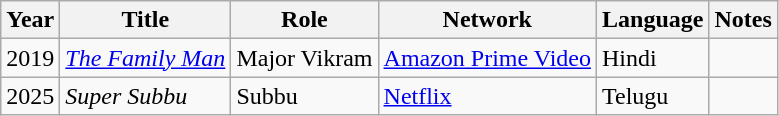<table class=wikitable sortable>
<tr>
<th>Year</th>
<th>Title</th>
<th>Role</th>
<th>Network</th>
<th>Language</th>
<th>Notes</th>
</tr>
<tr>
<td>2019</td>
<td><em><a href='#'>The Family Man</a></em></td>
<td>Major Vikram</td>
<td><a href='#'>Amazon Prime Video</a></td>
<td>Hindi</td>
<td></td>
</tr>
<tr>
<td>2025</td>
<td><em>Super Subbu</em></td>
<td>Subbu</td>
<td><a href='#'>Netflix</a></td>
<td>Telugu</td>
<td></td>
</tr>
</table>
